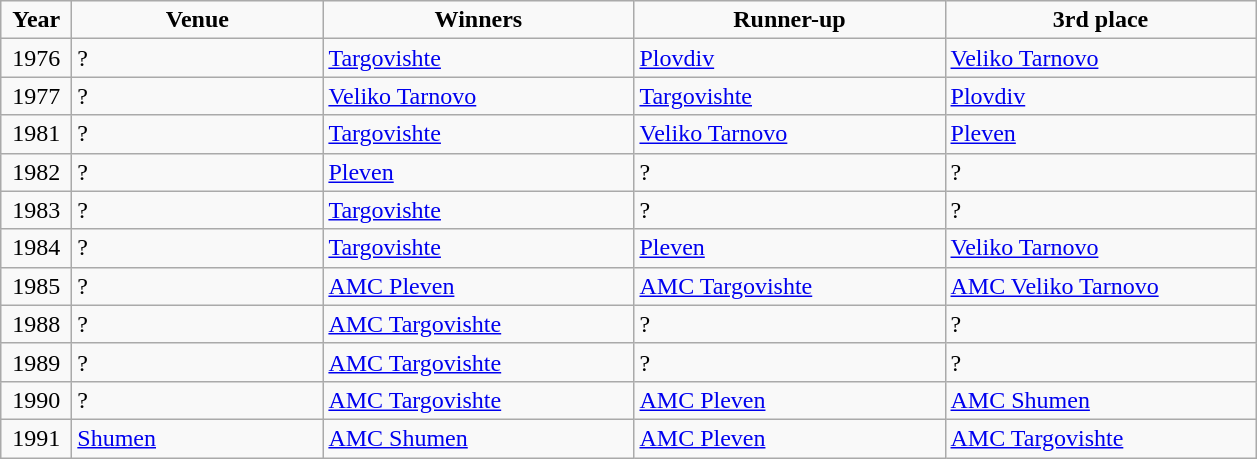<table class="wikitable">
<tr align=center>
<td width=40px  ><strong>Year</strong></td>
<td width=160px ><strong>Venue</strong></td>
<td width=200px ><strong>Winners</strong></td>
<td width=200px ><strong>Runner-up</strong></td>
<td width=200px ><strong>3rd place</strong></td>
</tr>
<tr>
<td align=center>1976</td>
<td>?</td>
<td><a href='#'>Targovishte</a></td>
<td><a href='#'>Plovdiv</a></td>
<td><a href='#'>Veliko Tarnovo</a></td>
</tr>
<tr>
<td align=center>1977</td>
<td>?</td>
<td><a href='#'>Veliko Tarnovo</a></td>
<td><a href='#'>Targovishte</a></td>
<td><a href='#'>Plovdiv</a></td>
</tr>
<tr>
<td align=center>1981</td>
<td>?</td>
<td><a href='#'>Targovishte</a></td>
<td><a href='#'>Veliko Tarnovo</a></td>
<td><a href='#'>Pleven</a></td>
</tr>
<tr>
<td align=center>1982</td>
<td>?</td>
<td><a href='#'>Pleven</a></td>
<td>?</td>
<td>?</td>
</tr>
<tr>
<td align=center>1983</td>
<td>?</td>
<td><a href='#'>Targovishte</a></td>
<td>?</td>
<td>?</td>
</tr>
<tr>
<td align=center>1984</td>
<td>?</td>
<td><a href='#'>Targovishte</a></td>
<td><a href='#'>Pleven</a></td>
<td><a href='#'>Veliko Tarnovo</a></td>
</tr>
<tr>
<td align=center>1985</td>
<td>?</td>
<td><a href='#'>AMC Pleven</a></td>
<td><a href='#'>AMC Targovishte</a></td>
<td><a href='#'>AMC Veliko Tarnovo</a></td>
</tr>
<tr>
<td align=center>1988</td>
<td>?</td>
<td><a href='#'>AMC Targovishte</a></td>
<td>?</td>
<td>?</td>
</tr>
<tr>
<td align=center>1989</td>
<td>?</td>
<td><a href='#'>AMC Targovishte</a></td>
<td>?</td>
<td>?</td>
</tr>
<tr>
<td align=center>1990</td>
<td>?</td>
<td><a href='#'>AMC Targovishte</a></td>
<td><a href='#'>AMC Pleven</a></td>
<td><a href='#'>AMC Shumen</a></td>
</tr>
<tr>
<td align=center>1991</td>
<td><a href='#'>Shumen</a></td>
<td><a href='#'>AMC Shumen</a></td>
<td><a href='#'>AMC Pleven</a></td>
<td><a href='#'>AMC Targovishte</a></td>
</tr>
</table>
